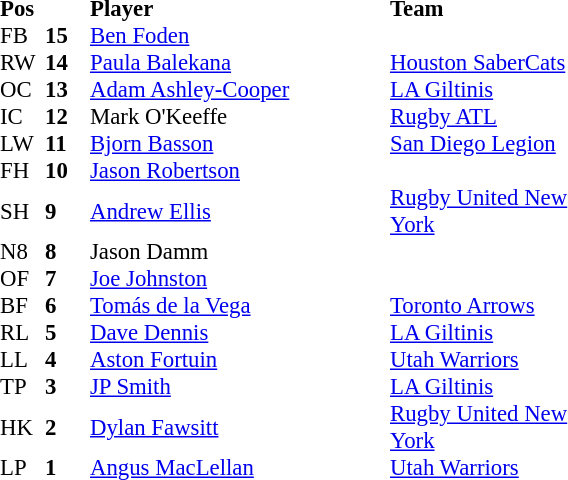<table style="font-size: 95%" cellspacing="0" cellpadding="0">
<tr>
<th width="30" align="left">Pos</th>
<th width="30"></th>
<th style="width:200px;" align="left">Player</th>
<th style="width:150px;" align="left">Team</th>
</tr>
<tr>
<td>FB</td>
<td><strong>15</strong></td>
<td> <a href='#'>Ben Foden</a></td>
<td></td>
</tr>
<tr>
<td>RW</td>
<td><strong>14</strong></td>
<td> <a href='#'>Paula Balekana</a></td>
<td> <a href='#'>Houston SaberCats</a></td>
</tr>
<tr>
<td>OC</td>
<td><strong>13</strong></td>
<td> <a href='#'>Adam Ashley-Cooper</a></td>
<td> <a href='#'>LA Giltinis</a></td>
</tr>
<tr>
<td>IC</td>
<td><strong>12</strong></td>
<td> Mark O'Keeffe</td>
<td> <a href='#'>Rugby ATL</a></td>
</tr>
<tr>
<td>LW</td>
<td><strong>11</strong></td>
<td> <a href='#'>Bjorn Basson</a></td>
<td> <a href='#'>San Diego Legion</a></td>
</tr>
<tr>
<td>FH</td>
<td><strong>10</strong></td>
<td> <a href='#'>Jason Robertson</a></td>
<td></td>
</tr>
<tr>
<td>SH</td>
<td><strong>9</strong></td>
<td> <a href='#'>Andrew Ellis</a></td>
<td> <a href='#'>Rugby United New York</a></td>
</tr>
<tr>
<td>N8</td>
<td><strong>8</strong></td>
<td> Jason Damm</td>
<td></td>
</tr>
<tr>
<td>OF</td>
<td><strong>7</strong></td>
<td> <a href='#'>Joe Johnston</a></td>
<td></td>
</tr>
<tr>
<td>BF</td>
<td><strong>6</strong></td>
<td> <a href='#'>Tomás de la Vega</a></td>
<td> <a href='#'>Toronto Arrows</a></td>
</tr>
<tr>
<td>RL</td>
<td><strong>5</strong></td>
<td> <a href='#'>Dave Dennis</a></td>
<td> <a href='#'>LA Giltinis</a></td>
</tr>
<tr>
<td>LL</td>
<td><strong>4</strong></td>
<td> <a href='#'>Aston Fortuin</a></td>
<td> <a href='#'>Utah Warriors</a></td>
</tr>
<tr>
<td>TP</td>
<td><strong>3</strong></td>
<td> <a href='#'>JP Smith</a></td>
<td> <a href='#'>LA Giltinis</a></td>
</tr>
<tr>
<td>HK</td>
<td><strong>2</strong></td>
<td> <a href='#'>Dylan Fawsitt</a></td>
<td> <a href='#'>Rugby United New York</a></td>
</tr>
<tr>
<td>LP</td>
<td><strong>1</strong></td>
<td> <a href='#'>Angus MacLellan</a></td>
<td> <a href='#'>Utah Warriors</a></td>
</tr>
</table>
